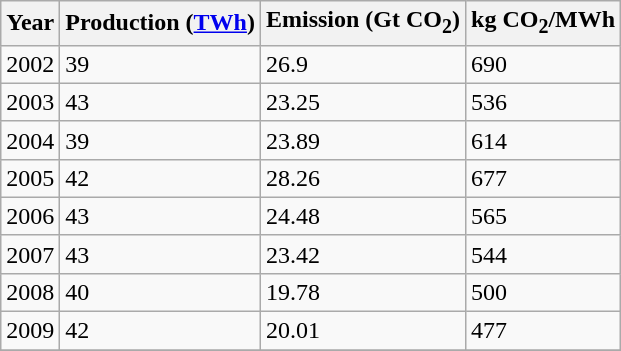<table class="wikitable sortable">
<tr>
<th>Year</th>
<th>Production (<a href='#'>TWh</a>)</th>
<th>Emission (Gt CO<sub>2</sub>)</th>
<th>kg CO<sub>2</sub>/MWh</th>
</tr>
<tr --->
<td>2002</td>
<td>39</td>
<td>26.9</td>
<td>690</td>
</tr>
<tr --->
<td>2003</td>
<td>43</td>
<td>23.25</td>
<td>536</td>
</tr>
<tr --->
<td>2004</td>
<td>39</td>
<td>23.89</td>
<td>614</td>
</tr>
<tr --->
<td>2005</td>
<td>42</td>
<td>28.26</td>
<td>677</td>
</tr>
<tr --->
<td>2006</td>
<td>43</td>
<td>24.48</td>
<td>565</td>
</tr>
<tr --->
<td>2007</td>
<td>43</td>
<td>23.42</td>
<td>544</td>
</tr>
<tr --->
<td>2008</td>
<td>40</td>
<td>19.78</td>
<td>500</td>
</tr>
<tr --->
<td>2009</td>
<td>42</td>
<td>20.01</td>
<td>477</td>
</tr>
<tr --->
</tr>
</table>
